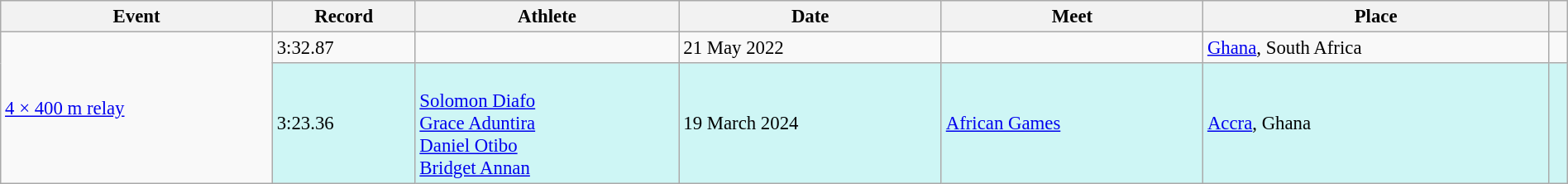<table class="wikitable" style="font-size:95%; width: 100%;">
<tr>
<th>Event</th>
<th>Record</th>
<th>Athlete</th>
<th>Date</th>
<th>Meet</th>
<th>Place</th>
<th></th>
</tr>
<tr>
<td rowspan=2><a href='#'>4 × 400 m relay</a></td>
<td>3:32.87</td>
<td></td>
<td>21 May 2022</td>
<td></td>
<td><a href='#'>Ghana</a>, South Africa</td>
<td></td>
</tr>
<tr bgcolor=#CEF6F5>
<td>3:23.36</td>
<td><br><a href='#'>Solomon Diafo</a><br><a href='#'>Grace Aduntira</a><br><a href='#'>Daniel Otibo</a><br><a href='#'>Bridget Annan</a></td>
<td>19 March 2024</td>
<td><a href='#'>African Games</a></td>
<td><a href='#'>Accra</a>, Ghana</td>
<td></td>
</tr>
</table>
